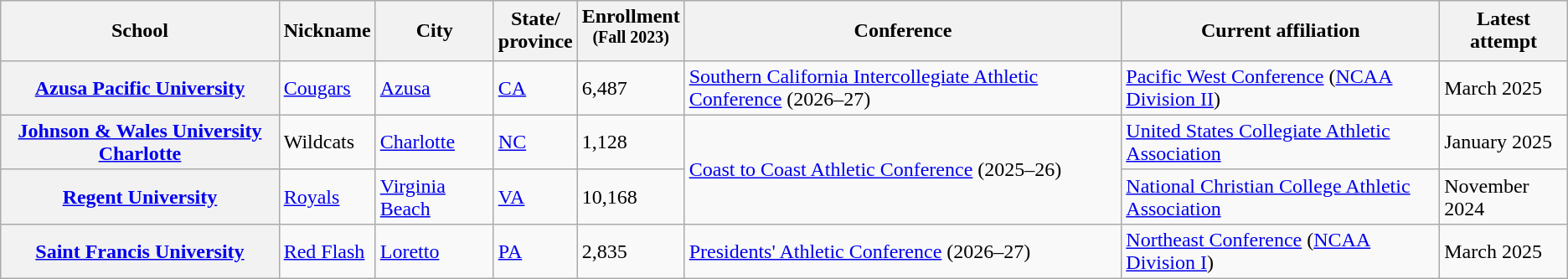<table class="wikitable plainrowheaders">
<tr>
<th>School</th>
<th>Nickname</th>
<th>City</th>
<th>State/<br>province</th>
<th>Enrollment<br><sup>(Fall 2023)</sup></th>
<th>Conference</th>
<th>Current affiliation</th>
<th>Latest<br>attempt</th>
</tr>
<tr>
<th scope=row><a href='#'>Azusa Pacific University</a></th>
<td><a href='#'>Cougars</a></td>
<td><a href='#'>Azusa</a></td>
<td><a href='#'>CA</a></td>
<td>6,487</td>
<td><a href='#'>Southern California Intercollegiate Athletic Conference</a> (2026–27)</td>
<td><a href='#'>Pacific West Conference</a> (<a href='#'>NCAA Division II</a>)</td>
<td>March 2025</td>
</tr>
<tr>
<th scope="row"><a href='#'>Johnson & Wales University Charlotte</a></th>
<td>Wildcats</td>
<td><a href='#'>Charlotte</a></td>
<td><a href='#'>NC</a></td>
<td>1,128</td>
<td rowspan="2"><a href='#'>Coast to Coast Athletic Conference</a> (2025–26)</td>
<td><a href='#'>United States Collegiate Athletic Association</a></td>
<td>January 2025</td>
</tr>
<tr>
<th scope="row"><a href='#'>Regent University</a></th>
<td><a href='#'>Royals</a></td>
<td><a href='#'>Virginia Beach</a></td>
<td><a href='#'>VA</a></td>
<td>10,168</td>
<td><a href='#'>National Christian College Athletic Association</a></td>
<td>November 2024</td>
</tr>
<tr>
<th scope="row"><a href='#'>Saint Francis University</a></th>
<td><a href='#'>Red Flash</a></td>
<td><a href='#'>Loretto</a></td>
<td><a href='#'>PA</a></td>
<td>2,835</td>
<td><a href='#'>Presidents' Athletic Conference</a> (2026–27)</td>
<td><a href='#'>Northeast Conference</a> (<a href='#'>NCAA Division I</a>)</td>
<td>March 2025</td>
</tr>
</table>
